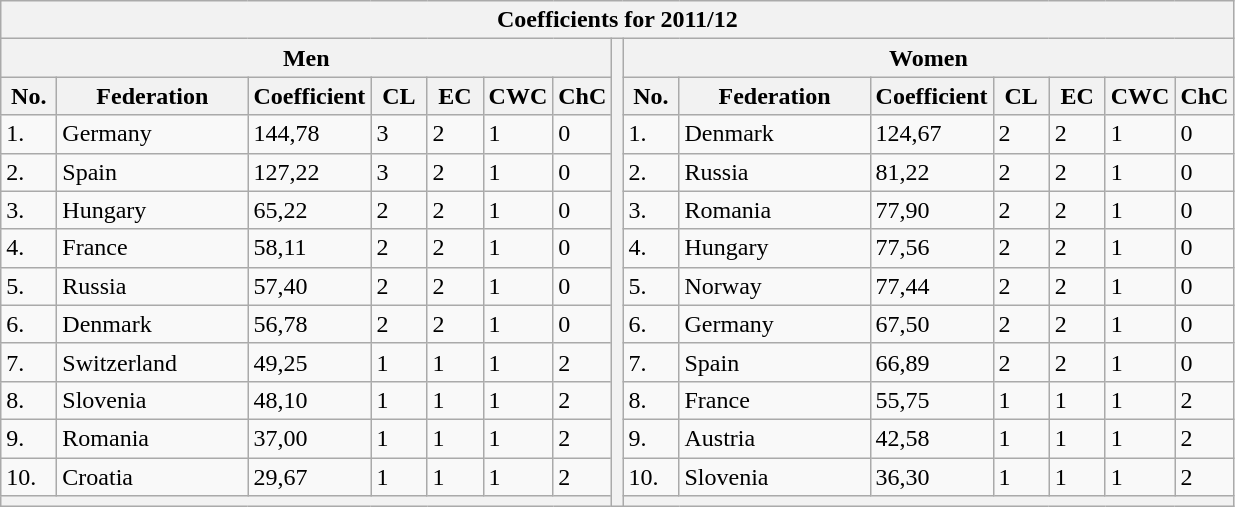<table class="wikitable">
<tr>
<th colspan="15">Coefficients for 2011/12</th>
</tr>
<tr>
<th colspan="7">Men</th>
<th rowspan=13 style="text-align: center;"></th>
<th colspan="7">Women</th>
</tr>
<tr>
<th width="30">No.</th>
<th width="120">Federation</th>
<th width="30">Coefficient</th>
<th width="30">CL</th>
<th width="30">EC</th>
<th width="30">CWC</th>
<th width="30">ChC</th>
<th width="30">No.</th>
<th width="120">Federation</th>
<th width="30">Coefficient</th>
<th width="30">CL</th>
<th width="30">EC</th>
<th width="30">CWC</th>
<th width="30">ChC</th>
</tr>
<tr>
<td>1.</td>
<td>Germany</td>
<td>144,78</td>
<td>3</td>
<td>2</td>
<td>1</td>
<td>0</td>
<td>1.</td>
<td>Denmark</td>
<td>124,67</td>
<td>2</td>
<td>2</td>
<td>1</td>
<td>0</td>
</tr>
<tr>
<td>2.</td>
<td>Spain</td>
<td>127,22</td>
<td>3</td>
<td>2</td>
<td>1</td>
<td>0</td>
<td>2.</td>
<td>Russia</td>
<td>81,22</td>
<td>2</td>
<td>2</td>
<td>1</td>
<td>0</td>
</tr>
<tr>
<td>3.</td>
<td>Hungary</td>
<td>65,22</td>
<td>2</td>
<td>2</td>
<td>1</td>
<td>0</td>
<td>3.</td>
<td>Romania</td>
<td>77,90</td>
<td>2</td>
<td>2</td>
<td>1</td>
<td>0</td>
</tr>
<tr>
<td>4.</td>
<td>France</td>
<td>58,11</td>
<td>2</td>
<td>2</td>
<td>1</td>
<td>0</td>
<td>4.</td>
<td>Hungary</td>
<td>77,56</td>
<td>2</td>
<td>2</td>
<td>1</td>
<td>0</td>
</tr>
<tr>
<td>5.</td>
<td>Russia</td>
<td>57,40</td>
<td>2</td>
<td>2</td>
<td>1</td>
<td>0</td>
<td>5.</td>
<td>Norway</td>
<td>77,44</td>
<td>2</td>
<td>2</td>
<td>1</td>
<td>0</td>
</tr>
<tr>
<td>6.</td>
<td>Denmark</td>
<td>56,78</td>
<td>2</td>
<td>2</td>
<td>1</td>
<td>0</td>
<td>6.</td>
<td>Germany</td>
<td>67,50</td>
<td>2</td>
<td>2</td>
<td>1</td>
<td>0</td>
</tr>
<tr>
<td>7.</td>
<td>Switzerland</td>
<td>49,25</td>
<td>1</td>
<td>1</td>
<td>1</td>
<td>2</td>
<td>7.</td>
<td>Spain</td>
<td>66,89</td>
<td>2</td>
<td>2</td>
<td>1</td>
<td>0</td>
</tr>
<tr>
<td>8.</td>
<td>Slovenia</td>
<td>48,10</td>
<td>1</td>
<td>1</td>
<td>1</td>
<td>2</td>
<td>8.</td>
<td>France</td>
<td>55,75</td>
<td>1</td>
<td>1</td>
<td>1</td>
<td>2</td>
</tr>
<tr>
<td>9.</td>
<td>Romania</td>
<td>37,00</td>
<td>1</td>
<td>1</td>
<td>1</td>
<td>2</td>
<td>9.</td>
<td>Austria</td>
<td>42,58</td>
<td>1</td>
<td>1</td>
<td>1</td>
<td>2</td>
</tr>
<tr>
<td>10.</td>
<td>Croatia</td>
<td>29,67</td>
<td>1</td>
<td>1</td>
<td>1</td>
<td>2</td>
<td>10.</td>
<td>Slovenia</td>
<td>36,30</td>
<td>1</td>
<td>1</td>
<td>1</td>
<td>2</td>
</tr>
<tr>
<th colspan="7"></th>
<th colspan="7"></th>
</tr>
</table>
